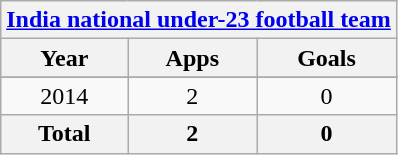<table class="wikitable" style="text-align:center">
<tr>
<th colspan=3><a href='#'>India national under-23 football team</a></th>
</tr>
<tr>
<th>Year</th>
<th>Apps</th>
<th>Goals</th>
</tr>
<tr>
</tr>
<tr>
<td>2014</td>
<td>2</td>
<td>0</td>
</tr>
<tr>
<th>Total</th>
<th>2</th>
<th>0</th>
</tr>
</table>
